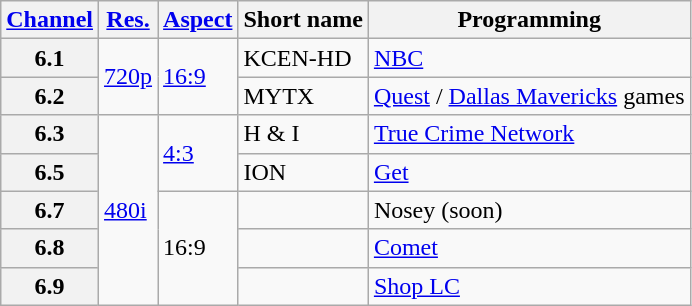<table class="wikitable">
<tr>
<th scope = "col"><a href='#'>Channel</a></th>
<th scope = "col"><a href='#'>Res.</a></th>
<th scope = "col"><a href='#'>Aspect</a></th>
<th scope = "col">Short name</th>
<th scope = "col">Programming</th>
</tr>
<tr>
<th scope = "row">6.1</th>
<td rowspan=2><a href='#'>720p</a></td>
<td rowspan=2><a href='#'>16:9</a></td>
<td>KCEN-HD</td>
<td><a href='#'>NBC</a></td>
</tr>
<tr>
<th scope = "row">6.2</th>
<td>MYTX</td>
<td><a href='#'>Quest</a> / <a href='#'>Dallas Mavericks</a> games</td>
</tr>
<tr>
<th scope = "row">6.3</th>
<td rowspan=5><a href='#'>480i</a></td>
<td rowspan=2><a href='#'>4:3</a></td>
<td>H & I</td>
<td><a href='#'>True Crime Network</a></td>
</tr>
<tr>
<th scope = "row">6.5</th>
<td>ION</td>
<td><a href='#'>Get</a></td>
</tr>
<tr>
<th scope = "row">6.7</th>
<td rowspan=3>16:9</td>
<td></td>
<td>Nosey (soon)</td>
</tr>
<tr>
<th scope = "row">6.8</th>
<td></td>
<td><a href='#'>Comet</a></td>
</tr>
<tr>
<th scope = "row">6.9</th>
<td></td>
<td><a href='#'>Shop LC</a></td>
</tr>
</table>
